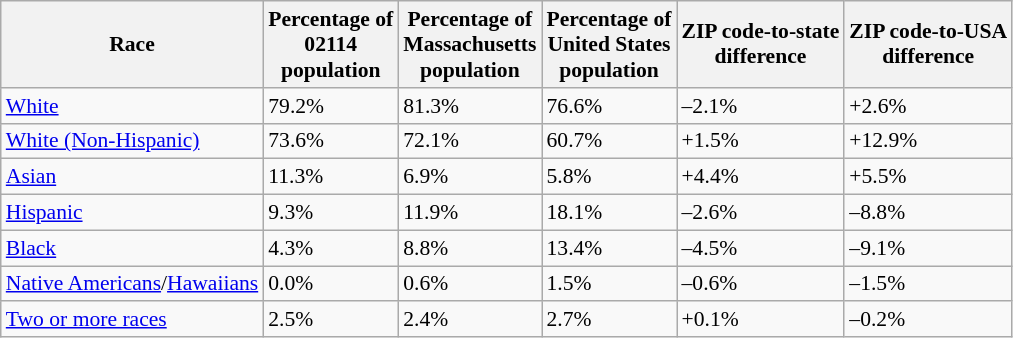<table class="wikitable sortable collapsible" style="font-size: 90%;">
<tr>
<th>Race</th>
<th>Percentage of <br>02114<br>population</th>
<th>Percentage of<br>Massachusetts<br>population</th>
<th>Percentage of<br>United States<br>population</th>
<th>ZIP code-to-state<br>difference</th>
<th>ZIP code-to-USA<br>difference</th>
</tr>
<tr>
<td><a href='#'>White</a></td>
<td>79.2%</td>
<td>81.3%</td>
<td>76.6%</td>
<td>–2.1%</td>
<td>+2.6%</td>
</tr>
<tr>
<td><a href='#'>White (Non-Hispanic)</a></td>
<td>73.6%</td>
<td>72.1%</td>
<td>60.7%</td>
<td>+1.5%</td>
<td>+12.9%</td>
</tr>
<tr>
<td><a href='#'>Asian</a></td>
<td>11.3%</td>
<td>6.9%</td>
<td>5.8%</td>
<td>+4.4%</td>
<td>+5.5%</td>
</tr>
<tr>
<td><a href='#'>Hispanic</a></td>
<td>9.3%</td>
<td>11.9%</td>
<td>18.1%</td>
<td>–2.6%</td>
<td>–8.8%</td>
</tr>
<tr>
<td><a href='#'>Black</a></td>
<td>4.3%</td>
<td>8.8%</td>
<td>13.4%</td>
<td>–4.5%</td>
<td>–9.1%</td>
</tr>
<tr>
<td><a href='#'>Native Americans</a>/<a href='#'>Hawaiians</a></td>
<td>0.0%</td>
<td>0.6%</td>
<td>1.5%</td>
<td>–0.6%</td>
<td>–1.5%</td>
</tr>
<tr>
<td><a href='#'>Two or more races</a></td>
<td>2.5%</td>
<td>2.4%</td>
<td>2.7%</td>
<td>+0.1%</td>
<td>–0.2%</td>
</tr>
</table>
